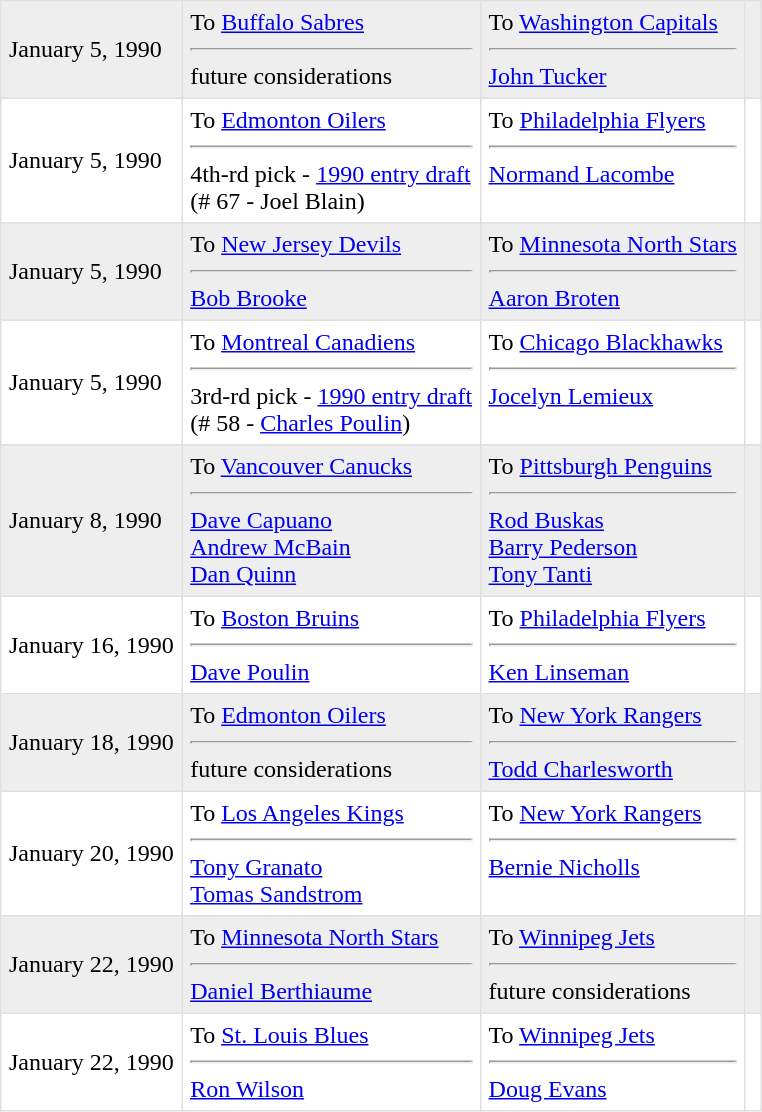<table border=1 style="border-collapse:collapse" bordercolor="#DFDFDF"  cellpadding="5">
<tr bgcolor="#eeeeee">
<td>January 5, 1990</td>
<td valign="top">To <a href='#'>Buffalo Sabres</a><hr>future considerations</td>
<td valign="top">To <a href='#'>Washington Capitals</a><hr><a href='#'>John Tucker</a></td>
<td></td>
</tr>
<tr>
<td>January 5, 1990</td>
<td valign="top">To <a href='#'>Edmonton Oilers</a><hr>4th-rd pick - <a href='#'>1990 entry draft</a><br>(# 67 - Joel Blain)</td>
<td valign="top">To <a href='#'>Philadelphia Flyers</a><hr><a href='#'>Normand Lacombe</a></td>
<td></td>
</tr>
<tr>
</tr>
<tr bgcolor="#eeeeee">
<td>January 5, 1990</td>
<td valign="top">To <a href='#'>New Jersey Devils</a><hr><a href='#'>Bob Brooke</a></td>
<td valign="top">To <a href='#'>Minnesota North Stars</a><hr><a href='#'>Aaron Broten</a></td>
<td></td>
</tr>
<tr>
<td>January 5, 1990</td>
<td valign="top">To <a href='#'>Montreal Canadiens</a><hr>3rd-rd pick - <a href='#'>1990 entry draft</a><br>(# 58 - <a href='#'>Charles Poulin</a>)</td>
<td valign="top">To <a href='#'>Chicago Blackhawks</a><hr><a href='#'>Jocelyn Lemieux</a></td>
<td></td>
</tr>
<tr>
</tr>
<tr bgcolor="#eeeeee">
<td>January 8, 1990</td>
<td valign="top">To <a href='#'>Vancouver Canucks</a><hr><a href='#'>Dave Capuano</a><br><a href='#'>Andrew McBain</a><br><a href='#'>Dan Quinn</a></td>
<td valign="top">To <a href='#'>Pittsburgh Penguins</a><hr><a href='#'>Rod Buskas</a><br><a href='#'>Barry Pederson</a><br><a href='#'>Tony Tanti</a></td>
<td></td>
</tr>
<tr>
<td>January 16, 1990</td>
<td valign="top">To <a href='#'>Boston Bruins</a><hr><a href='#'>Dave Poulin</a></td>
<td valign="top">To <a href='#'>Philadelphia Flyers</a><hr><a href='#'>Ken Linseman</a></td>
<td></td>
</tr>
<tr bgcolor="#eeeeee">
<td>January 18, 1990</td>
<td valign="top">To <a href='#'>Edmonton Oilers</a><hr>future considerations</td>
<td valign="top">To <a href='#'>New York Rangers</a><hr><a href='#'>Todd Charlesworth</a></td>
<td></td>
</tr>
<tr>
<td>January 20, 1990</td>
<td valign="top">To <a href='#'>Los Angeles Kings</a><hr><a href='#'>Tony Granato</a><br><a href='#'>Tomas Sandstrom</a></td>
<td valign="top">To <a href='#'>New York Rangers</a><hr><a href='#'>Bernie Nicholls</a></td>
<td></td>
</tr>
<tr>
</tr>
<tr bgcolor="#eeeeee">
<td>January 22, 1990</td>
<td valign="top">To <a href='#'>Minnesota North Stars</a><hr><a href='#'>Daniel Berthiaume</a></td>
<td valign="top">To <a href='#'>Winnipeg Jets</a><hr>future considerations</td>
<td></td>
</tr>
<tr>
<td>January 22, 1990</td>
<td valign="top">To <a href='#'>St. Louis Blues</a><hr><a href='#'>Ron Wilson</a></td>
<td valign="top">To <a href='#'>Winnipeg Jets</a><hr><a href='#'>Doug Evans</a></td>
<td></td>
</tr>
</table>
